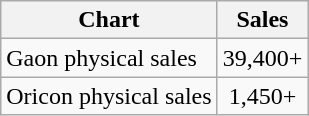<table class="wikitable">
<tr>
<th>Chart</th>
<th>Sales</th>
</tr>
<tr>
<td>Gaon physical sales</td>
<td align="center">39,400+</td>
</tr>
<tr>
<td>Oricon physical sales</td>
<td align="center">1,450+</td>
</tr>
</table>
